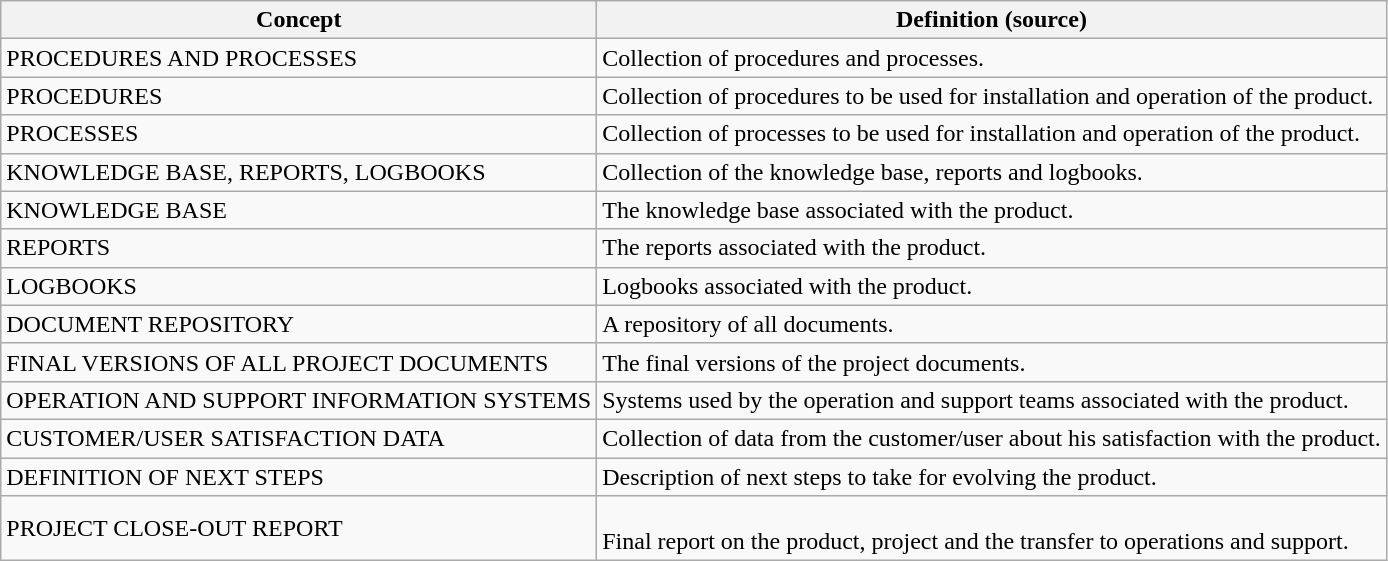<table class="wikitable">
<tr>
<th>Concept</th>
<th>Definition (source)</th>
</tr>
<tr>
<td>PROCEDURES AND PROCESSES</td>
<td>Collection of procedures and processes.</td>
</tr>
<tr>
<td>PROCEDURES</td>
<td>Collection of procedures to be used for installation and operation of the product.</td>
</tr>
<tr>
<td>PROCESSES</td>
<td>Collection of processes to be used for installation and operation of the product.</td>
</tr>
<tr>
<td>KNOWLEDGE BASE, REPORTS, LOGBOOKS</td>
<td>Collection of the knowledge base, reports and logbooks.</td>
</tr>
<tr>
<td>KNOWLEDGE BASE</td>
<td>The knowledge base associated with the product.</td>
</tr>
<tr>
<td>REPORTS</td>
<td>The reports associated with the product.</td>
</tr>
<tr>
<td>LOGBOOKS</td>
<td>Logbooks associated with the product.</td>
</tr>
<tr>
<td>DOCUMENT REPOSITORY</td>
<td>A repository of all documents.</td>
</tr>
<tr>
<td>FINAL VERSIONS OF ALL PROJECT DOCUMENTS</td>
<td>The final versions of the project documents.</td>
</tr>
<tr>
<td>OPERATION AND SUPPORT INFORMATION SYSTEMS</td>
<td>Systems used by the operation and support teams associated with the product.</td>
</tr>
<tr>
<td>CUSTOMER/USER SATISFACTION DATA</td>
<td>Collection of data from the customer/user about his satisfaction with the product.</td>
</tr>
<tr>
<td>DEFINITION OF NEXT STEPS</td>
<td>Description of next steps to take for evolving the product.</td>
</tr>
<tr>
<td>PROJECT CLOSE-OUT REPORT</td>
<td><br>Final report on the product, project and the transfer to operations and support.</td>
</tr>
</table>
